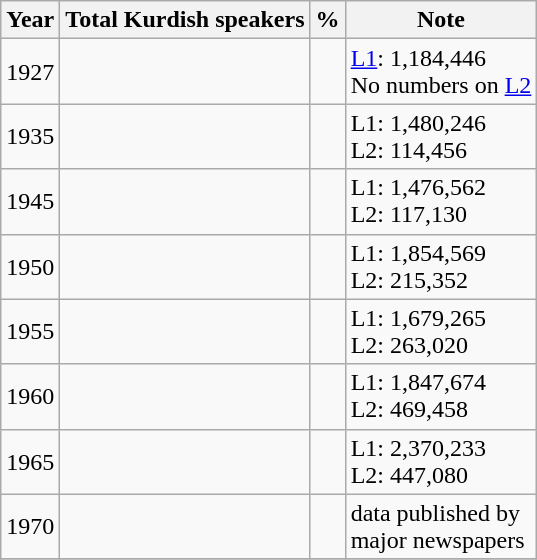<table class="wikitable floatright">
<tr>
<th>Year</th>
<th>Total Kurdish speakers</th>
<th>%</th>
<th>Note</th>
</tr>
<tr>
<td>1927</td>
<td></td>
<td></td>
<td><a href='#'>L1</a>: 1,184,446<br>No numbers on <a href='#'>L2</a></td>
</tr>
<tr>
<td>1935</td>
<td></td>
<td></td>
<td>L1: 1,480,246<br>L2: 114,456</td>
</tr>
<tr>
<td>1945</td>
<td></td>
<td></td>
<td>L1: 1,476,562<br>L2: 117,130</td>
</tr>
<tr>
<td>1950</td>
<td></td>
<td></td>
<td>L1: 1,854,569<br>L2: 215,352</td>
</tr>
<tr>
<td>1955</td>
<td></td>
<td></td>
<td>L1: 1,679,265<br>L2: 263,020</td>
</tr>
<tr>
<td>1960</td>
<td></td>
<td></td>
<td>L1: 1,847,674<br>L2: 469,458</td>
</tr>
<tr>
<td>1965</td>
<td></td>
<td></td>
<td>L1: 2,370,233<br>L2: 447,080</td>
</tr>
<tr>
<td>1970</td>
<td></td>
<td></td>
<td>data published by <br>major newspapers</td>
</tr>
<tr>
</tr>
</table>
